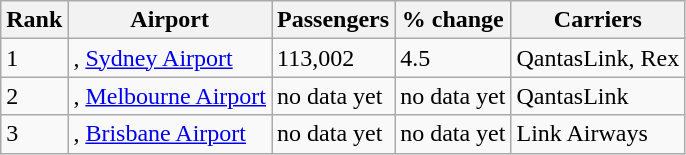<table class="wikitable sortable" style="font-size: 100%" width=align=>
<tr>
<th>Rank</th>
<th>Airport</th>
<th>Passengers</th>
<th>% change</th>
<th>Carriers</th>
</tr>
<tr>
<td>1</td>
<td>, <a href='#'>Sydney Airport</a></td>
<td>113,002</td>
<td> 4.5</td>
<td>QantasLink, Rex</td>
</tr>
<tr>
<td>2</td>
<td>, <a href='#'>Melbourne Airport</a></td>
<td>no data yet</td>
<td>no data yet</td>
<td>QantasLink</td>
</tr>
<tr>
<td>3</td>
<td>, <a href='#'>Brisbane Airport</a></td>
<td>no data yet</td>
<td>no data yet</td>
<td>Link Airways</td>
</tr>
</table>
